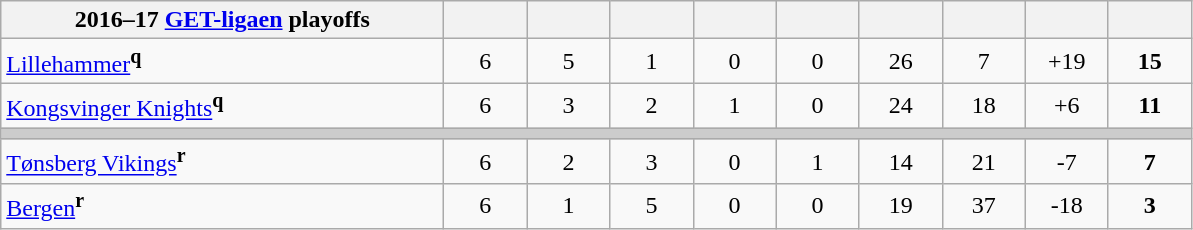<table class="wikitable">
<tr>
<th style="width:18em;">2016–17 <a href='#'>GET-ligaen</a> playoffs</th>
<th style="width:3em;"></th>
<th style="width:3em;"></th>
<th style="width:3em;"></th>
<th style="width:3em;"></th>
<th style="width:3em;"></th>
<th style="width:3em;"></th>
<th style="width:3em;"></th>
<th style="width:3em;"></th>
<th style="width:3em;"></th>
</tr>
<tr align=center>
<td align=left><a href='#'>Lillehammer</a><sup><strong>q</strong></sup></td>
<td>6</td>
<td>5</td>
<td>1</td>
<td>0</td>
<td>0</td>
<td>26</td>
<td>7</td>
<td>+19</td>
<td><strong>15</strong></td>
</tr>
<tr align=center>
<td align=left><a href='#'>Kongsvinger Knights</a><sup><strong>q</strong></sup></td>
<td>6</td>
<td>3</td>
<td>2</td>
<td>1</td>
<td>0</td>
<td>24</td>
<td>18</td>
<td>+6</td>
<td><strong>11</strong></td>
</tr>
<tr bgcolor="#cccccc" class="unsortable">
<td colspan=10></td>
</tr>
<tr align=center>
<td align=left><a href='#'>Tønsberg Vikings</a><sup><strong>r</strong></sup></td>
<td>6</td>
<td>2</td>
<td>3</td>
<td>0</td>
<td>1</td>
<td>14</td>
<td>21</td>
<td>-7</td>
<td><strong>7</strong></td>
</tr>
<tr align=center>
<td align=left><a href='#'>Bergen</a><sup><strong>r</strong></sup></td>
<td>6</td>
<td>1</td>
<td>5</td>
<td>0</td>
<td>0</td>
<td>19</td>
<td>37</td>
<td>-18</td>
<td><strong>3</strong></td>
</tr>
</table>
